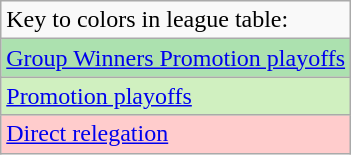<table class="wikitable">
<tr>
<td>Key to colors in league table:</td>
</tr>
<tr ! style="background:#ACE1AF;">
<td><a href='#'>Group Winners Promotion playoffs</a></td>
</tr>
<tr ! style="background:#D0F0C0;">
<td><a href='#'>Promotion playoffs</a></td>
</tr>
<tr ! style="background:#FFCCCC">
<td><a href='#'>Direct relegation</a></td>
</tr>
</table>
